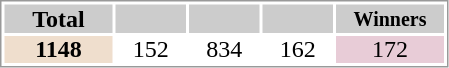<table style="border: 1px solid #999; background-color:#FFFFFF; line-height:16px; text-align:center">
<tr>
<th style="background-color: #ccc;" width="70">Total</th>
<th style="background-color: #ccc;" width="45"><small></small></th>
<th style="background-color: #ccc;" width="45"><small></small></th>
<th style="background-color: #ccc;" width="45"><small></small></th>
<th style="background-color: #ccc;" width="70"><small>Winners</small></th>
</tr>
<tr>
<td bgcolor="#EFDECD"><strong>1148</strong></td>
<td>152</td>
<td>834</td>
<td>162</td>
<td bgcolor="#E8CCD7">172</td>
</tr>
</table>
